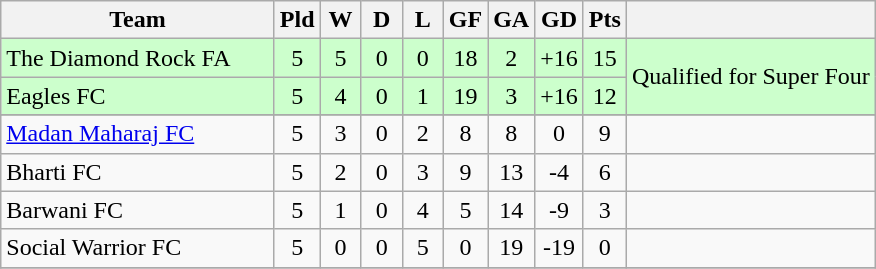<table class="wikitable" style="text-align: center;">
<tr>
<th width="175">Team</th>
<th width="20">Pld</th>
<th width="20">W</th>
<th width="20">D</th>
<th width="20">L</th>
<th width="20">GF</th>
<th width="20">GA</th>
<th width="20">GD</th>
<th width="20">Pts</th>
<th></th>
</tr>
<tr bgcolor="#ccffcc">
<td align="left">The Diamond Rock FA</td>
<td>5</td>
<td>5</td>
<td>0</td>
<td>0</td>
<td>18</td>
<td>2</td>
<td>+16</td>
<td>15</td>
<td rowspan="2">Qualified for Super Four</td>
</tr>
<tr bgcolor="#ccffcc">
<td align="left">Eagles FC</td>
<td>5</td>
<td>4</td>
<td>0</td>
<td>1</td>
<td>19</td>
<td>3</td>
<td>+16</td>
<td>12</td>
</tr>
<tr>
</tr>
<tr>
<td align="left"><a href='#'>Madan Maharaj FC</a></td>
<td>5</td>
<td>3</td>
<td>0</td>
<td>2</td>
<td>8</td>
<td>8</td>
<td>0</td>
<td>9</td>
<td></td>
</tr>
<tr>
<td align="left">Bharti FC</td>
<td>5</td>
<td>2</td>
<td>0</td>
<td>3</td>
<td>9</td>
<td>13</td>
<td>-4</td>
<td>6</td>
<td></td>
</tr>
<tr>
<td align="left">Barwani FC</td>
<td>5</td>
<td>1</td>
<td>0</td>
<td>4</td>
<td>5</td>
<td>14</td>
<td>-9</td>
<td>3</td>
<td></td>
</tr>
<tr>
<td align="left">Social Warrior FC</td>
<td>5</td>
<td>0</td>
<td>0</td>
<td>5</td>
<td>0</td>
<td>19</td>
<td>-19</td>
<td>0</td>
<td></td>
</tr>
<tr>
</tr>
</table>
